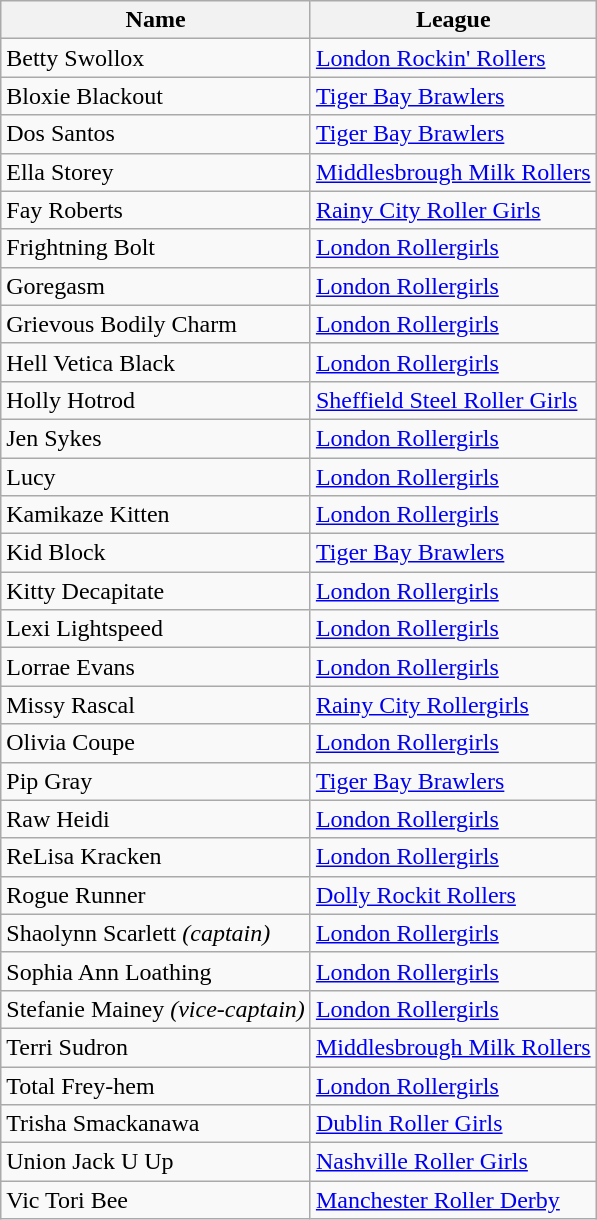<table class="wikitable sortable">
<tr>
<th>Name</th>
<th>League</th>
</tr>
<tr>
<td>Betty Swollox</td>
<td><a href='#'>London Rockin' Rollers</a></td>
</tr>
<tr>
<td>Bloxie Blackout</td>
<td><a href='#'>Tiger Bay Brawlers</a></td>
</tr>
<tr>
<td>Dos Santos</td>
<td><a href='#'>Tiger Bay Brawlers</a></td>
</tr>
<tr>
<td>Ella Storey</td>
<td><a href='#'>Middlesbrough Milk Rollers</a></td>
</tr>
<tr>
<td>Fay Roberts</td>
<td><a href='#'>Rainy City Roller Girls</a></td>
</tr>
<tr>
<td>Frightning Bolt</td>
<td><a href='#'>London Rollergirls</a></td>
</tr>
<tr>
<td>Goregasm</td>
<td><a href='#'>London Rollergirls</a></td>
</tr>
<tr>
<td>Grievous Bodily Charm</td>
<td><a href='#'>London Rollergirls</a></td>
</tr>
<tr>
<td>Hell Vetica Black</td>
<td><a href='#'>London Rollergirls</a></td>
</tr>
<tr>
<td>Holly Hotrod</td>
<td><a href='#'>Sheffield Steel Roller Girls</a></td>
</tr>
<tr>
<td>Jen Sykes</td>
<td><a href='#'>London Rollergirls</a></td>
</tr>
<tr>
<td>Lucy</td>
<td><a href='#'>London Rollergirls</a></td>
</tr>
<tr>
<td>Kamikaze Kitten</td>
<td><a href='#'>London Rollergirls</a></td>
</tr>
<tr>
<td>Kid Block</td>
<td><a href='#'>Tiger Bay Brawlers</a></td>
</tr>
<tr>
<td>Kitty Decapitate</td>
<td><a href='#'>London Rollergirls</a></td>
</tr>
<tr>
<td>Lexi Lightspeed</td>
<td><a href='#'>London Rollergirls</a></td>
</tr>
<tr>
<td>Lorrae Evans</td>
<td><a href='#'>London Rollergirls</a></td>
</tr>
<tr>
<td>Missy Rascal</td>
<td><a href='#'>Rainy City Rollergirls</a></td>
</tr>
<tr>
<td>Olivia Coupe</td>
<td><a href='#'>London Rollergirls</a></td>
</tr>
<tr>
<td>Pip Gray</td>
<td><a href='#'>Tiger Bay Brawlers</a></td>
</tr>
<tr>
<td>Raw Heidi</td>
<td><a href='#'>London Rollergirls</a></td>
</tr>
<tr>
<td>ReLisa Kracken</td>
<td><a href='#'>London Rollergirls</a></td>
</tr>
<tr>
<td>Rogue Runner</td>
<td><a href='#'>Dolly Rockit Rollers</a></td>
</tr>
<tr>
<td>Shaolynn Scarlett <em>(captain)</em></td>
<td><a href='#'>London Rollergirls</a></td>
</tr>
<tr>
<td>Sophia Ann Loathing</td>
<td><a href='#'>London Rollergirls</a></td>
</tr>
<tr>
<td>Stefanie Mainey <em>(vice-captain)</em></td>
<td><a href='#'>London Rollergirls</a></td>
</tr>
<tr>
<td>Terri Sudron</td>
<td><a href='#'>Middlesbrough Milk Rollers</a></td>
</tr>
<tr>
<td>Total Frey-hem</td>
<td><a href='#'>London Rollergirls</a></td>
</tr>
<tr>
<td>Trisha Smackanawa</td>
<td><a href='#'>Dublin Roller Girls</a></td>
</tr>
<tr>
<td>Union Jack U Up</td>
<td><a href='#'>Nashville Roller Girls</a></td>
</tr>
<tr>
<td>Vic Tori Bee</td>
<td><a href='#'>Manchester Roller Derby</a></td>
</tr>
</table>
